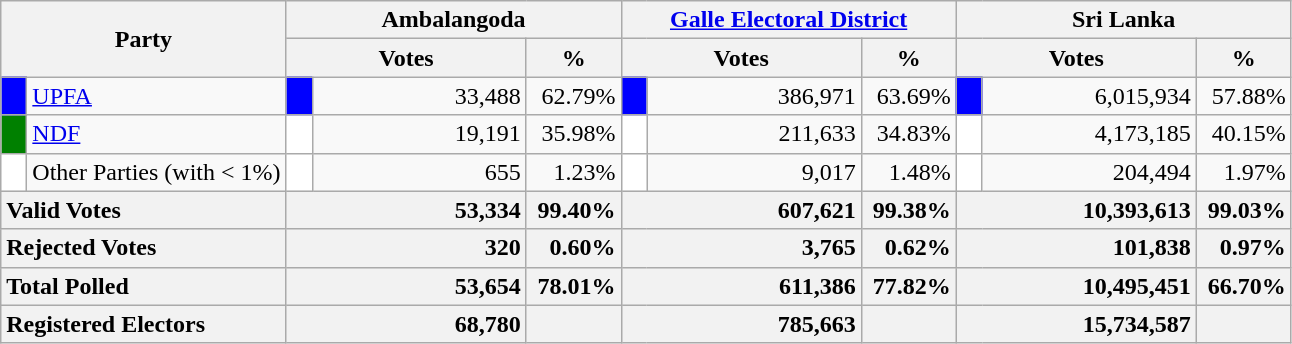<table class="wikitable">
<tr>
<th colspan="2" width="144px"rowspan="2">Party</th>
<th colspan="3" width="216px">Ambalangoda</th>
<th colspan="3" width="216px"><a href='#'>Galle Electoral District</a></th>
<th colspan="3" width="216px">Sri Lanka</th>
</tr>
<tr>
<th colspan="2" width="144px">Votes</th>
<th>%</th>
<th colspan="2" width="144px">Votes</th>
<th>%</th>
<th colspan="2" width="144px">Votes</th>
<th>%</th>
</tr>
<tr>
<td style="background-color:blue;" width="10px"></td>
<td style="text-align:left;"><a href='#'>UPFA</a></td>
<td style="background-color:blue;" width="10px"></td>
<td style="text-align:right;">33,488</td>
<td style="text-align:right;">62.79%</td>
<td style="background-color:blue;" width="10px"></td>
<td style="text-align:right;">386,971</td>
<td style="text-align:right;">63.69%</td>
<td style="background-color:blue;" width="10px"></td>
<td style="text-align:right;">6,015,934</td>
<td style="text-align:right;">57.88%</td>
</tr>
<tr>
<td style="background-color:green;" width="10px"></td>
<td style="text-align:left;"><a href='#'>NDF</a></td>
<td style="background-color:white;" width="10px"></td>
<td style="text-align:right;">19,191</td>
<td style="text-align:right;">35.98%</td>
<td style="background-color:white;" width="10px"></td>
<td style="text-align:right;">211,633</td>
<td style="text-align:right;">34.83%</td>
<td style="background-color:white;" width="10px"></td>
<td style="text-align:right;">4,173,185</td>
<td style="text-align:right;">40.15%</td>
</tr>
<tr>
<td style="background-color:white;" width="10px"></td>
<td style="text-align:left;">Other Parties (with < 1%)</td>
<td style="background-color:white;" width="10px"></td>
<td style="text-align:right;">655</td>
<td style="text-align:right;">1.23%</td>
<td style="background-color:white;" width="10px"></td>
<td style="text-align:right;">9,017</td>
<td style="text-align:right;">1.48%</td>
<td style="background-color:white;" width="10px"></td>
<td style="text-align:right;">204,494</td>
<td style="text-align:right;">1.97%</td>
</tr>
<tr>
<th colspan="2" width="144px"style="text-align:left;">Valid Votes</th>
<th style="text-align:right;"colspan="2" width="144px">53,334</th>
<th style="text-align:right;">99.40%</th>
<th style="text-align:right;"colspan="2" width="144px">607,621</th>
<th style="text-align:right;">99.38%</th>
<th style="text-align:right;"colspan="2" width="144px">10,393,613</th>
<th style="text-align:right;">99.03%</th>
</tr>
<tr>
<th colspan="2" width="144px"style="text-align:left;">Rejected Votes</th>
<th style="text-align:right;"colspan="2" width="144px">320</th>
<th style="text-align:right;">0.60%</th>
<th style="text-align:right;"colspan="2" width="144px">3,765</th>
<th style="text-align:right;">0.62%</th>
<th style="text-align:right;"colspan="2" width="144px">101,838</th>
<th style="text-align:right;">0.97%</th>
</tr>
<tr>
<th colspan="2" width="144px"style="text-align:left;">Total Polled</th>
<th style="text-align:right;"colspan="2" width="144px">53,654</th>
<th style="text-align:right;">78.01%</th>
<th style="text-align:right;"colspan="2" width="144px">611,386</th>
<th style="text-align:right;">77.82%</th>
<th style="text-align:right;"colspan="2" width="144px">10,495,451</th>
<th style="text-align:right;">66.70%</th>
</tr>
<tr>
<th colspan="2" width="144px"style="text-align:left;">Registered Electors</th>
<th style="text-align:right;"colspan="2" width="144px">68,780</th>
<th></th>
<th style="text-align:right;"colspan="2" width="144px">785,663</th>
<th></th>
<th style="text-align:right;"colspan="2" width="144px">15,734,587</th>
<th></th>
</tr>
</table>
